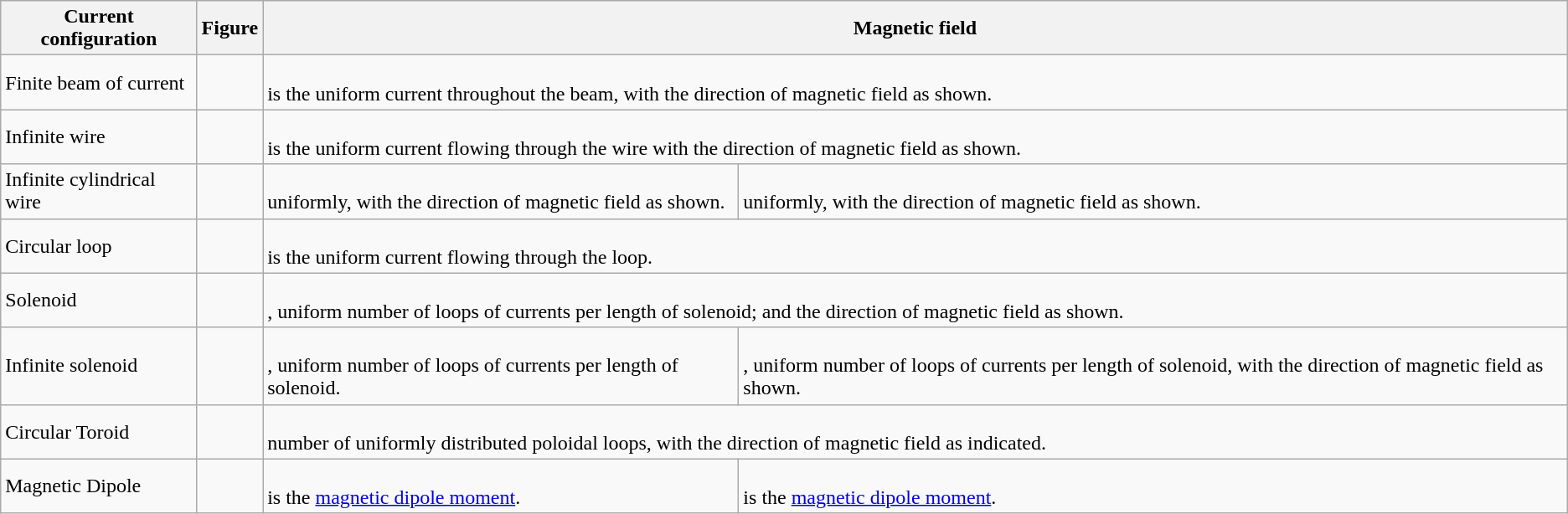<table class="wikitable">
<tr>
<th>Current configuration</th>
<th>Figure</th>
<th colspan="2">Magnetic field</th>
</tr>
<tr>
<td>Finite beam of current</td>
<td></td>
<td colspan="2"><br> is the uniform current throughout the beam, with the direction of magnetic field as shown.</td>
</tr>
<tr>
<td>Infinite wire</td>
<td></td>
<td colspan="2"><br> is the uniform current flowing through the wire with the direction of magnetic field as shown.</td>
</tr>
<tr>
<td>Infinite cylindrical wire</td>
<td></td>
<td><br> uniformly, with the direction of magnetic field as shown.</td>
<td><br> uniformly, with the direction of magnetic field as shown.</td>
</tr>
<tr>
<td>Circular loop</td>
<td></td>
<td colspan="2"><br> is the uniform current flowing through the loop.</td>
</tr>
<tr>
<td>Solenoid</td>
<td></td>
<td colspan="2"><br>, uniform number of loops of currents per length of solenoid; and the direction of magnetic field as shown.</td>
</tr>
<tr>
<td>Infinite solenoid</td>
<td></td>
<td><br>, uniform number of loops of currents per length of solenoid.</td>
<td><br>, uniform number of loops of currents per length of solenoid, with the direction of magnetic field as shown.</td>
</tr>
<tr>
<td>Circular Toroid</td>
<td></td>
<td colspan="2"><br> number of uniformly distributed poloidal loops, with the direction of magnetic field as indicated.</td>
</tr>
<tr>
<td>Magnetic Dipole</td>
<td></td>
<td><br> is the <a href='#'>magnetic dipole moment</a>.</td>
<td><br> is the <a href='#'>magnetic dipole moment</a>.</td>
</tr>
</table>
